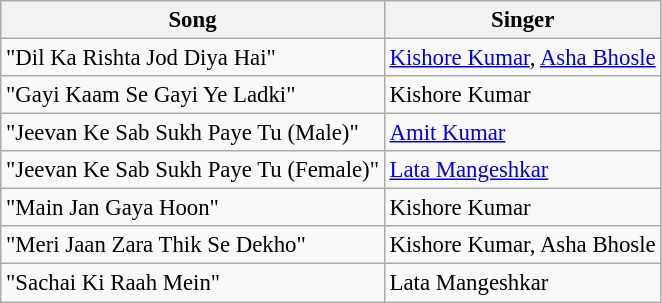<table class="wikitable" style="font-size:95%;">
<tr>
<th>Song</th>
<th>Singer</th>
</tr>
<tr>
<td>"Dil Ka Rishta Jod Diya Hai"</td>
<td><a href='#'>Kishore Kumar</a>, <a href='#'>Asha Bhosle</a></td>
</tr>
<tr>
<td>"Gayi Kaam Se Gayi Ye Ladki"</td>
<td>Kishore Kumar</td>
</tr>
<tr>
<td>"Jeevan Ke Sab Sukh Paye Tu (Male)"</td>
<td><a href='#'>Amit Kumar</a></td>
</tr>
<tr>
<td>"Jeevan Ke Sab Sukh Paye Tu (Female)"</td>
<td><a href='#'>Lata Mangeshkar</a></td>
</tr>
<tr>
<td>"Main Jan Gaya Hoon"</td>
<td>Kishore Kumar</td>
</tr>
<tr>
<td>"Meri Jaan Zara Thik Se Dekho"</td>
<td>Kishore Kumar, Asha Bhosle</td>
</tr>
<tr>
<td>"Sachai Ki Raah Mein"</td>
<td>Lata Mangeshkar</td>
</tr>
</table>
